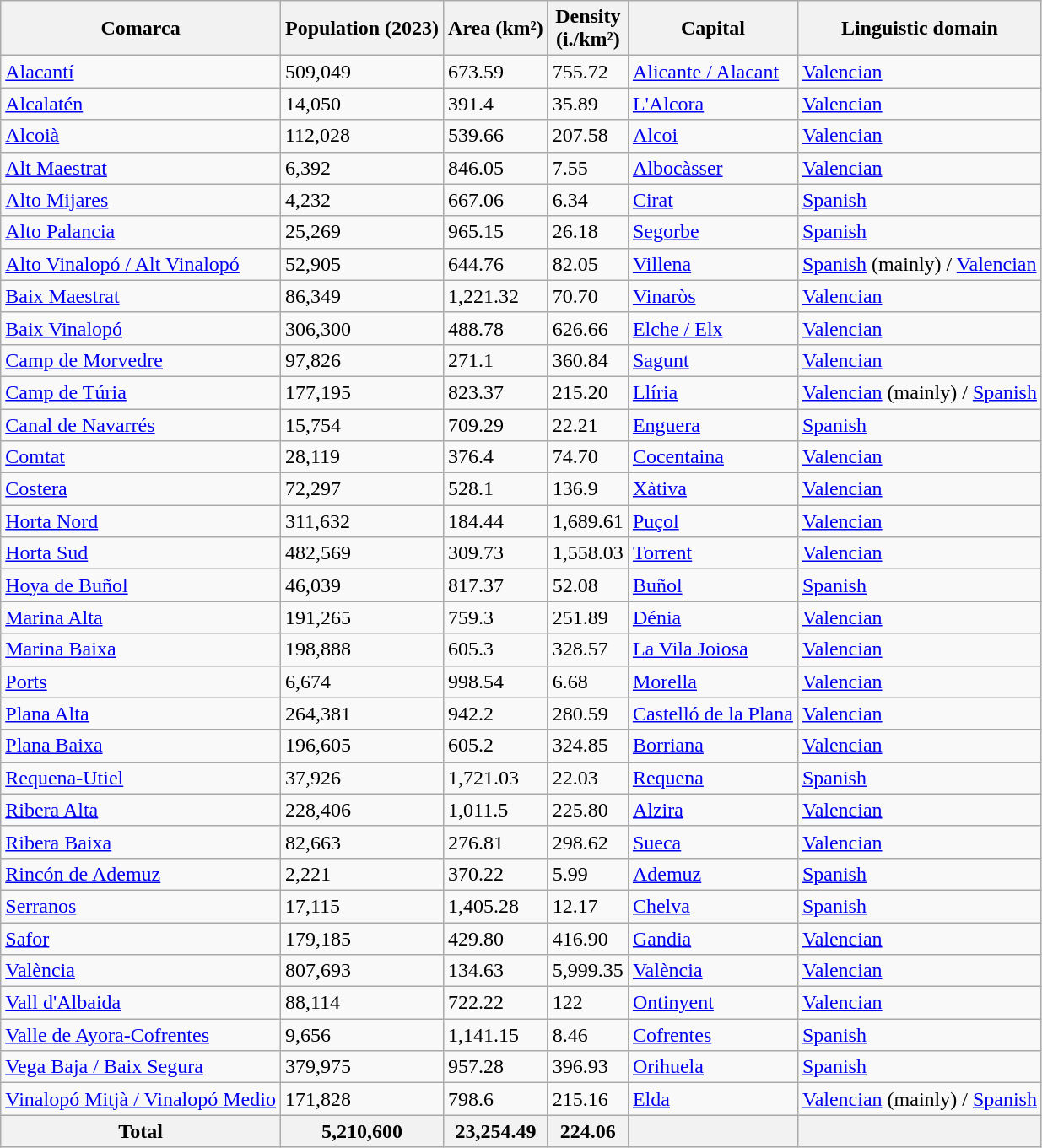<table class="wikitable sortable">
<tr>
<th>Comarca</th>
<th>Population (2023)</th>
<th>Area (km²)</th>
<th>Density<br>(i./km²)</th>
<th>Capital</th>
<th>Linguistic domain</th>
</tr>
<tr>
<td><a href='#'>Alacantí</a></td>
<td>509,049</td>
<td>673.59</td>
<td>755.72</td>
<td><a href='#'>Alicante / Alacant</a></td>
<td><a href='#'>Valencian</a></td>
</tr>
<tr>
<td><a href='#'>Alcalatén</a></td>
<td>14,050</td>
<td>391.4</td>
<td>35.89</td>
<td><a href='#'>L'Alcora</a></td>
<td><a href='#'>Valencian</a></td>
</tr>
<tr>
<td><a href='#'>Alcoià</a></td>
<td>112,028</td>
<td>539.66</td>
<td>207.58</td>
<td><a href='#'>Alcoi</a></td>
<td><a href='#'>Valencian</a></td>
</tr>
<tr>
<td><a href='#'>Alt Maestrat</a></td>
<td>6,392</td>
<td>846.05</td>
<td>7.55</td>
<td><a href='#'>Albocàsser</a></td>
<td><a href='#'>Valencian</a></td>
</tr>
<tr>
<td><a href='#'>Alto Mijares</a></td>
<td>4,232</td>
<td>667.06</td>
<td>6.34</td>
<td><a href='#'>Cirat</a></td>
<td><a href='#'>Spanish</a></td>
</tr>
<tr>
<td><a href='#'>Alto Palancia</a></td>
<td>25,269</td>
<td>965.15</td>
<td>26.18</td>
<td><a href='#'>Segorbe</a></td>
<td><a href='#'>Spanish</a></td>
</tr>
<tr>
<td><a href='#'>Alto Vinalopó / Alt Vinalopó</a></td>
<td>52,905</td>
<td>644.76</td>
<td>82.05</td>
<td><a href='#'>Villena</a></td>
<td><a href='#'>Spanish</a> (mainly) / <a href='#'>Valencian</a></td>
</tr>
<tr>
<td><a href='#'>Baix Maestrat</a></td>
<td>86,349</td>
<td>1,221.32</td>
<td>70.70</td>
<td><a href='#'>Vinaròs</a></td>
<td><a href='#'>Valencian</a></td>
</tr>
<tr>
<td><a href='#'>Baix Vinalopó</a></td>
<td>306,300</td>
<td>488.78</td>
<td>626.66</td>
<td><a href='#'>Elche / Elx</a></td>
<td><a href='#'>Valencian</a></td>
</tr>
<tr>
<td><a href='#'>Camp de Morvedre</a></td>
<td>97,826</td>
<td>271.1</td>
<td>360.84</td>
<td><a href='#'>Sagunt</a></td>
<td><a href='#'>Valencian</a></td>
</tr>
<tr>
<td><a href='#'>Camp de Túria</a></td>
<td>177,195</td>
<td>823.37</td>
<td>215.20</td>
<td><a href='#'>Llíria</a></td>
<td><a href='#'>Valencian</a> (mainly) / <a href='#'>Spanish</a></td>
</tr>
<tr>
<td><a href='#'>Canal de Navarrés</a></td>
<td>15,754</td>
<td>709.29</td>
<td>22.21</td>
<td><a href='#'>Enguera</a></td>
<td><a href='#'>Spanish</a></td>
</tr>
<tr>
<td><a href='#'>Comtat</a></td>
<td>28,119</td>
<td>376.4</td>
<td>74.70</td>
<td><a href='#'>Cocentaina</a></td>
<td><a href='#'>Valencian</a></td>
</tr>
<tr>
<td><a href='#'>Costera</a></td>
<td>72,297</td>
<td>528.1</td>
<td>136.9</td>
<td><a href='#'>Xàtiva</a></td>
<td><a href='#'>Valencian</a></td>
</tr>
<tr>
<td><a href='#'>Horta Nord</a></td>
<td>311,632</td>
<td>184.44</td>
<td>1,689.61</td>
<td><a href='#'>Puçol</a></td>
<td><a href='#'>Valencian</a></td>
</tr>
<tr>
<td><a href='#'>Horta Sud</a></td>
<td>482,569</td>
<td>309.73</td>
<td>1,558.03</td>
<td><a href='#'>Torrent</a></td>
<td><a href='#'>Valencian</a></td>
</tr>
<tr>
<td><a href='#'>Hoya de Buñol</a></td>
<td>46,039</td>
<td>817.37</td>
<td>52.08</td>
<td><a href='#'>Buñol</a></td>
<td><a href='#'>Spanish</a></td>
</tr>
<tr>
<td><a href='#'>Marina Alta</a></td>
<td>191,265</td>
<td>759.3</td>
<td>251.89</td>
<td><a href='#'>Dénia</a></td>
<td><a href='#'>Valencian</a></td>
</tr>
<tr>
<td><a href='#'>Marina Baixa</a></td>
<td>198,888</td>
<td>605.3</td>
<td>328.57</td>
<td><a href='#'>La Vila Joiosa</a></td>
<td><a href='#'>Valencian</a></td>
</tr>
<tr>
<td><a href='#'>Ports</a></td>
<td>6,674</td>
<td>998.54</td>
<td>6.68</td>
<td><a href='#'>Morella</a></td>
<td><a href='#'>Valencian</a> </td>
</tr>
<tr>
<td><a href='#'>Plana Alta</a></td>
<td>264,381</td>
<td>942.2</td>
<td>280.59</td>
<td><a href='#'>Castelló de la Plana</a></td>
<td><a href='#'>Valencian</a></td>
</tr>
<tr>
<td><a href='#'>Plana Baixa</a></td>
<td>196,605</td>
<td>605.2</td>
<td>324.85</td>
<td><a href='#'>Borriana</a></td>
<td><a href='#'>Valencian</a></td>
</tr>
<tr>
<td><a href='#'>Requena-Utiel</a></td>
<td>37,926</td>
<td>1,721.03</td>
<td>22.03</td>
<td><a href='#'>Requena</a></td>
<td><a href='#'>Spanish</a></td>
</tr>
<tr>
<td><a href='#'>Ribera Alta</a></td>
<td>228,406</td>
<td>1,011.5</td>
<td>225.80</td>
<td><a href='#'>Alzira</a></td>
<td><a href='#'>Valencian</a></td>
</tr>
<tr>
<td><a href='#'>Ribera Baixa</a></td>
<td>82,663</td>
<td>276.81</td>
<td>298.62</td>
<td><a href='#'>Sueca</a></td>
<td><a href='#'>Valencian</a></td>
</tr>
<tr>
<td><a href='#'>Rincón de Ademuz</a></td>
<td>2,221</td>
<td>370.22</td>
<td>5.99</td>
<td><a href='#'>Ademuz</a></td>
<td><a href='#'>Spanish</a></td>
</tr>
<tr>
<td><a href='#'>Serranos</a></td>
<td>17,115</td>
<td>1,405.28</td>
<td>12.17</td>
<td><a href='#'>Chelva</a></td>
<td><a href='#'>Spanish</a></td>
</tr>
<tr>
<td><a href='#'>Safor</a></td>
<td>179,185</td>
<td>429.80</td>
<td>416.90</td>
<td><a href='#'>Gandia</a></td>
<td><a href='#'>Valencian</a></td>
</tr>
<tr>
<td><a href='#'>València</a></td>
<td>807,693</td>
<td>134.63</td>
<td>5,999.35</td>
<td><a href='#'>València</a></td>
<td><a href='#'>Valencian</a></td>
</tr>
<tr>
<td><a href='#'>Vall d'Albaida</a></td>
<td>88,114</td>
<td>722.22</td>
<td>122</td>
<td><a href='#'>Ontinyent</a></td>
<td><a href='#'>Valencian</a></td>
</tr>
<tr>
<td><a href='#'>Valle de Ayora-Cofrentes</a></td>
<td>9,656</td>
<td>1,141.15</td>
<td>8.46</td>
<td><a href='#'>Cofrentes</a></td>
<td><a href='#'>Spanish</a></td>
</tr>
<tr>
<td><a href='#'>Vega Baja / Baix Segura</a></td>
<td>379,975</td>
<td>957.28</td>
<td>396.93</td>
<td><a href='#'>Orihuela</a></td>
<td><a href='#'>Spanish</a> </td>
</tr>
<tr>
<td><a href='#'>Vinalopó Mitjà / Vinalopó Medio</a></td>
<td>171,828</td>
<td>798.6</td>
<td>215.16</td>
<td><a href='#'>Elda</a></td>
<td><a href='#'>Valencian</a> (mainly) / <a href='#'>Spanish</a> </td>
</tr>
<tr>
<th>Total</th>
<th>5,210,600</th>
<th>23,254.49</th>
<th>224.06</th>
<th></th>
<th></th>
</tr>
</table>
